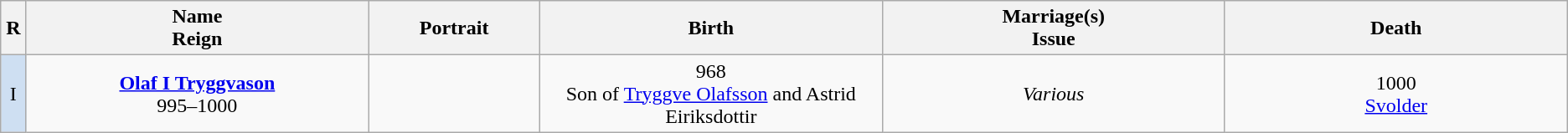<table style="text-align:center" class="wikitable">
<tr>
<th width=1%>R</th>
<th width=20%>Name<br>Reign</th>
<th width=10%>Portrait</th>
<th width=20%>Birth</th>
<th width=20%>Marriage(s)<br>Issue</th>
<th width=20%>Death</th>
</tr>
<tr>
<td style="background-color:#CEDFF2; text-align:center">I</td>
<td><strong><a href='#'>Olaf I Tryggvason</a></strong><br>995–1000</td>
<td></td>
<td>968<br>Son of <a href='#'>Tryggve Olafsson</a> and Astrid Eiriksdottir</td>
<td><em>Various</em></td>
<td> 1000<br><a href='#'>Svolder</a></td>
</tr>
</table>
